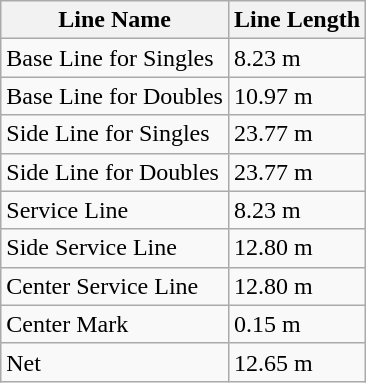<table class="wikitable">
<tr>
<th>Line Name</th>
<th>Line Length</th>
</tr>
<tr>
<td>Base Line for Singles</td>
<td>8.23 m</td>
</tr>
<tr>
<td>Base Line for Doubles</td>
<td>10.97 m</td>
</tr>
<tr>
<td>Side Line for Singles</td>
<td>23.77 m</td>
</tr>
<tr>
<td>Side Line for Doubles</td>
<td>23.77 m</td>
</tr>
<tr>
<td>Service Line</td>
<td>8.23 m</td>
</tr>
<tr>
<td>Side Service Line</td>
<td>12.80 m</td>
</tr>
<tr>
<td>Center Service Line</td>
<td>12.80 m</td>
</tr>
<tr>
<td>Center Mark</td>
<td>0.15 m</td>
</tr>
<tr>
<td>Net</td>
<td>12.65 m</td>
</tr>
</table>
